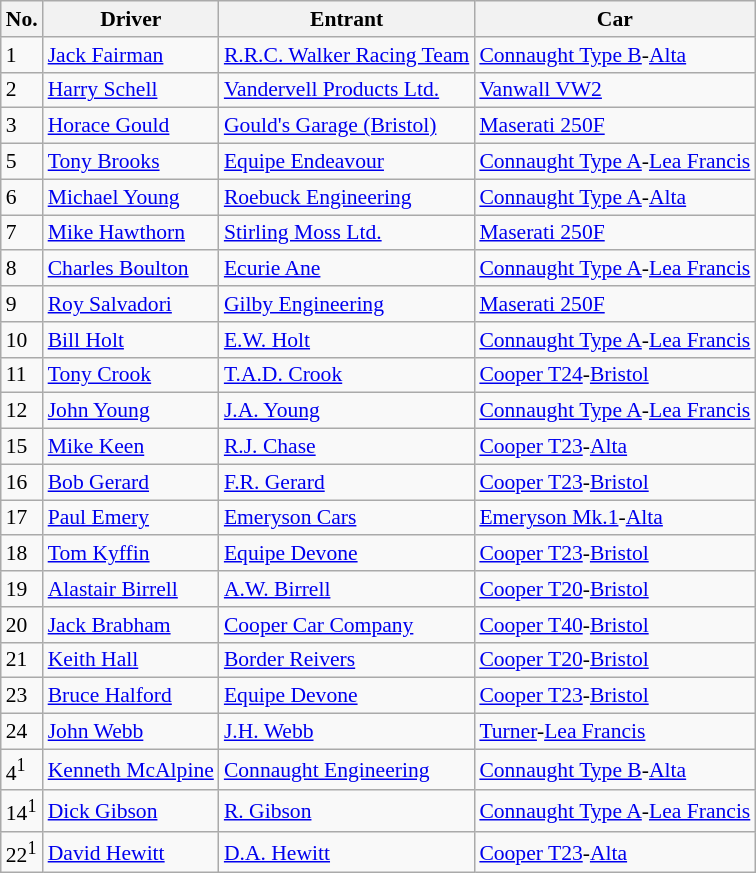<table class="wikitable" style="font-size: 90%;">
<tr>
<th>No.</th>
<th>Driver</th>
<th>Entrant</th>
<th>Car</th>
</tr>
<tr>
<td>1</td>
<td> <a href='#'>Jack Fairman</a></td>
<td><a href='#'>R.R.C. Walker Racing Team</a></td>
<td><a href='#'>Connaught Type B</a>-<a href='#'>Alta</a></td>
</tr>
<tr>
<td>2</td>
<td> <a href='#'>Harry Schell</a></td>
<td><a href='#'>Vandervell Products Ltd.</a></td>
<td><a href='#'>Vanwall VW2</a></td>
</tr>
<tr>
<td>3</td>
<td> <a href='#'>Horace Gould</a></td>
<td><a href='#'>Gould's Garage (Bristol)</a></td>
<td><a href='#'>Maserati 250F</a></td>
</tr>
<tr>
<td>5</td>
<td> <a href='#'>Tony Brooks</a></td>
<td><a href='#'>Equipe Endeavour</a></td>
<td><a href='#'>Connaught Type A</a>-<a href='#'>Lea Francis</a></td>
</tr>
<tr>
<td>6</td>
<td> <a href='#'>Michael Young</a></td>
<td><a href='#'>Roebuck Engineering</a></td>
<td><a href='#'>Connaught Type A</a>-<a href='#'>Alta</a></td>
</tr>
<tr>
<td>7</td>
<td> <a href='#'>Mike Hawthorn</a></td>
<td><a href='#'>Stirling Moss Ltd.</a></td>
<td><a href='#'>Maserati 250F</a></td>
</tr>
<tr>
<td>8</td>
<td> <a href='#'>Charles Boulton</a></td>
<td><a href='#'>Ecurie Ane</a></td>
<td><a href='#'>Connaught Type A</a>-<a href='#'>Lea Francis</a></td>
</tr>
<tr>
<td>9</td>
<td> <a href='#'>Roy Salvadori</a></td>
<td><a href='#'>Gilby Engineering</a></td>
<td><a href='#'>Maserati 250F</a></td>
</tr>
<tr>
<td>10</td>
<td> <a href='#'>Bill Holt</a></td>
<td><a href='#'>E.W. Holt</a></td>
<td><a href='#'>Connaught Type A</a>-<a href='#'>Lea Francis</a></td>
</tr>
<tr>
<td>11</td>
<td> <a href='#'>Tony Crook</a></td>
<td><a href='#'>T.A.D. Crook</a></td>
<td><a href='#'>Cooper T24</a>-<a href='#'>Bristol</a></td>
</tr>
<tr>
<td>12</td>
<td> <a href='#'>John Young</a></td>
<td><a href='#'>J.A. Young</a></td>
<td><a href='#'>Connaught Type A</a>-<a href='#'>Lea Francis</a></td>
</tr>
<tr>
<td>15</td>
<td> <a href='#'>Mike Keen</a></td>
<td><a href='#'>R.J. Chase</a></td>
<td><a href='#'>Cooper T23</a>-<a href='#'>Alta</a></td>
</tr>
<tr>
<td>16</td>
<td> <a href='#'>Bob Gerard</a></td>
<td><a href='#'>F.R. Gerard</a></td>
<td><a href='#'>Cooper T23</a>-<a href='#'>Bristol</a></td>
</tr>
<tr>
<td>17</td>
<td> <a href='#'>Paul Emery</a></td>
<td><a href='#'>Emeryson Cars</a></td>
<td><a href='#'>Emeryson Mk.1</a>-<a href='#'>Alta</a></td>
</tr>
<tr>
<td>18</td>
<td> <a href='#'>Tom Kyffin</a></td>
<td><a href='#'>Equipe Devone</a></td>
<td><a href='#'>Cooper T23</a>-<a href='#'>Bristol</a></td>
</tr>
<tr>
<td>19</td>
<td> <a href='#'>Alastair Birrell</a></td>
<td><a href='#'>A.W. Birrell</a></td>
<td><a href='#'>Cooper T20</a>-<a href='#'>Bristol</a></td>
</tr>
<tr>
<td>20</td>
<td> <a href='#'>Jack Brabham</a></td>
<td><a href='#'>Cooper Car Company</a></td>
<td><a href='#'>Cooper T40</a>-<a href='#'>Bristol</a></td>
</tr>
<tr>
<td>21</td>
<td> <a href='#'>Keith Hall</a></td>
<td><a href='#'>Border Reivers</a></td>
<td><a href='#'>Cooper T20</a>-<a href='#'>Bristol</a></td>
</tr>
<tr>
<td>23</td>
<td> <a href='#'>Bruce Halford</a></td>
<td><a href='#'>Equipe Devone</a></td>
<td><a href='#'>Cooper T23</a>-<a href='#'>Bristol</a></td>
</tr>
<tr>
<td>24</td>
<td> <a href='#'>John Webb</a></td>
<td><a href='#'>J.H. Webb</a></td>
<td><a href='#'>Turner</a>-<a href='#'>Lea Francis</a></td>
</tr>
<tr>
<td>4<sup>1</sup></td>
<td> <a href='#'>Kenneth McAlpine</a></td>
<td><a href='#'>Connaught Engineering</a></td>
<td><a href='#'>Connaught Type B</a>-<a href='#'>Alta</a></td>
</tr>
<tr>
<td>14<sup>1</sup></td>
<td> <a href='#'>Dick Gibson</a></td>
<td><a href='#'>R. Gibson</a></td>
<td><a href='#'>Connaught Type A</a>-<a href='#'>Lea Francis</a></td>
</tr>
<tr>
<td>22<sup>1</sup></td>
<td> <a href='#'>David Hewitt</a></td>
<td><a href='#'>D.A. Hewitt</a></td>
<td><a href='#'>Cooper T23</a>-<a href='#'>Alta</a></td>
</tr>
</table>
